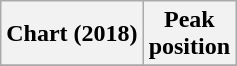<table class="wikitable plainrowheaders" style="text-align:center;">
<tr>
<th scope="col">Chart (2018)</th>
<th scope="col">Peak<br>position</th>
</tr>
<tr>
</tr>
</table>
